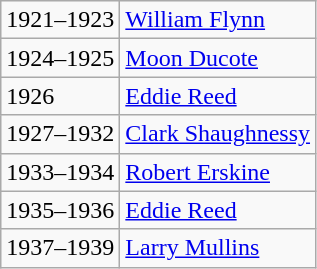<table class= "wikitable">
<tr>
<td>1921–1923</td>
<td><a href='#'>William Flynn</a></td>
</tr>
<tr>
<td>1924–1925</td>
<td><a href='#'>Moon Ducote</a></td>
</tr>
<tr>
<td>1926</td>
<td><a href='#'>Eddie Reed</a></td>
</tr>
<tr>
<td>1927–1932</td>
<td><a href='#'>Clark Shaughnessy</a></td>
</tr>
<tr>
<td>1933–1934</td>
<td><a href='#'>Robert Erskine</a></td>
</tr>
<tr>
<td>1935–1936</td>
<td><a href='#'>Eddie Reed</a></td>
</tr>
<tr>
<td>1937–1939</td>
<td><a href='#'>Larry Mullins</a></td>
</tr>
</table>
